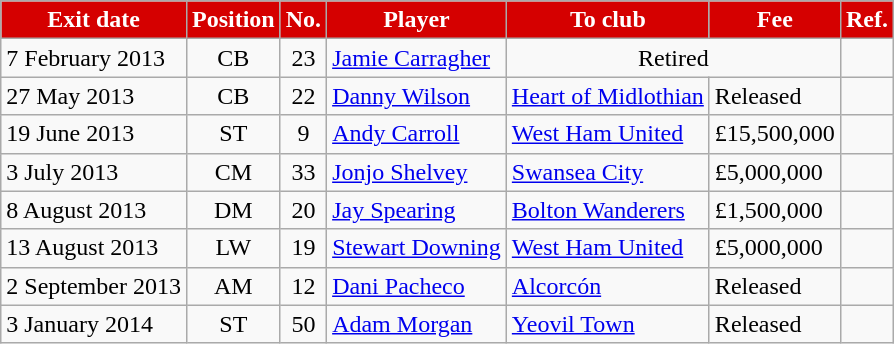<table class="wikitable sortable">
<tr>
<th style="background:#d50000; color:white;">Exit date</th>
<th style="background:#d50000; color:white;">Position</th>
<th style="background:#d50000; color:white;">No.</th>
<th style="background:#d50000; color:white;">Player</th>
<th style="background:#d50000; color:white;">To club</th>
<th style="background:#d50000; color:white;">Fee</th>
<th style="background:#d50000; color:white;">Ref.</th>
</tr>
<tr>
<td>7 February 2013</td>
<td style="text-align:center;">CB</td>
<td style="text-align:center;">23</td>
<td style="text-align:left;"> <a href='#'>Jamie Carragher</a></td>
<td colspan="2" align=center>Retired</td>
<td></td>
</tr>
<tr>
<td>27 May 2013</td>
<td style="text-align:center;">CB</td>
<td style="text-align:center;">22</td>
<td style="text-align:left;"> <a href='#'>Danny Wilson</a></td>
<td style="text-align:left;"> <a href='#'>Heart of Midlothian</a></td>
<td>Released</td>
<td></td>
</tr>
<tr>
<td>19 June 2013</td>
<td style="text-align:center;">ST</td>
<td style="text-align:center;">9</td>
<td style="text-align:left;"> <a href='#'>Andy Carroll</a></td>
<td style="text-align:left;"> <a href='#'>West Ham United</a></td>
<td>£15,500,000</td>
<td></td>
</tr>
<tr>
<td>3 July 2013</td>
<td style="text-align:center;">CM</td>
<td style="text-align:center;">33</td>
<td style="text-align:left;"> <a href='#'>Jonjo Shelvey</a></td>
<td style="text-align:left;"> <a href='#'>Swansea City</a></td>
<td>£5,000,000</td>
<td></td>
</tr>
<tr>
<td>8 August 2013</td>
<td style="text-align:center;">DM</td>
<td style="text-align:center;">20</td>
<td style="text-align:left;"> <a href='#'>Jay Spearing</a></td>
<td style="text-align:left;"> <a href='#'>Bolton Wanderers</a></td>
<td>£1,500,000</td>
<td></td>
</tr>
<tr>
<td>13 August 2013</td>
<td style="text-align:center;">LW</td>
<td style="text-align:center;">19</td>
<td style="text-align:left;"> <a href='#'>Stewart Downing</a></td>
<td style="text-align:left;"> <a href='#'>West Ham United</a></td>
<td>£5,000,000</td>
<td></td>
</tr>
<tr>
<td>2 September 2013</td>
<td style="text-align:center;">AM</td>
<td style="text-align:center;">12</td>
<td style="text-align:left;"> <a href='#'>Dani Pacheco</a></td>
<td style="text-align:left;"> <a href='#'>Alcorcón</a></td>
<td>Released</td>
<td></td>
</tr>
<tr>
<td>3 January 2014</td>
<td style="text-align:center;">ST</td>
<td style="text-align:center;">50</td>
<td style="text-align:left;"> <a href='#'>Adam Morgan</a></td>
<td style="text-align:left;"> <a href='#'>Yeovil Town</a></td>
<td>Released</td>
<td></td>
</tr>
</table>
